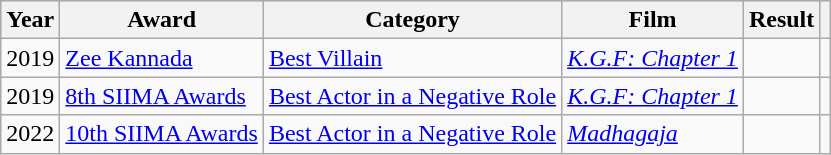<table class="wikitable sortable">
<tr style="background:#ccc; text-align:center;">
<th>Year</th>
<th>Award</th>
<th>Category</th>
<th>Film</th>
<th>Result</th>
<th scope="col" class="unsortable"></th>
</tr>
<tr>
<td>2019</td>
<td><a href='#'>Zee Kannada</a></td>
<td><a href='#'>Best Villain</a></td>
<td><em><a href='#'>K.G.F: Chapter 1</a></em></td>
<td></td>
<td style="text-align:center;"></td>
</tr>
<tr>
<td>2019</td>
<td><a href='#'>8th SIIMA Awards</a></td>
<td><a href='#'>Best Actor in a Negative Role</a></td>
<td><em><a href='#'>K.G.F: Chapter 1</a></em></td>
<td></td>
<td style="text-align:center;"></td>
</tr>
<tr>
<td>2022</td>
<td><a href='#'>10th SIIMA Awards</a></td>
<td><a href='#'>Best Actor in a Negative Role</a></td>
<td><em><a href='#'>Madhagaja</a></em></td>
<td></td>
<td style="text-align:center;"></td>
</tr>
</table>
